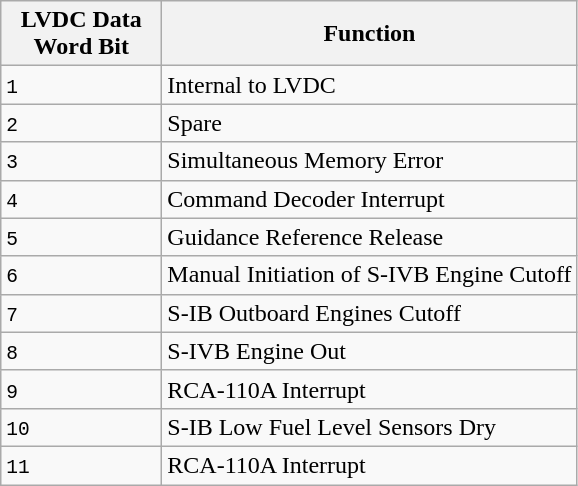<table class="wikitable">
<tr>
<th width="100">LVDC Data  Word Bit</th>
<th>Function</th>
</tr>
<tr>
<td><code>1</code></td>
<td>Internal to LVDC</td>
</tr>
<tr>
<td><code>2</code></td>
<td>Spare</td>
</tr>
<tr>
<td><code>3</code></td>
<td>Simultaneous Memory Error</td>
</tr>
<tr>
<td><code>4</code></td>
<td>Command Decoder Interrupt</td>
</tr>
<tr>
<td><code>5</code></td>
<td>Guidance Reference Release</td>
</tr>
<tr>
<td><code>6</code></td>
<td>Manual Initiation of S-IVB Engine Cutoff</td>
</tr>
<tr>
<td><code>7</code></td>
<td>S-IB Outboard Engines Cutoff</td>
</tr>
<tr>
<td><code>8</code></td>
<td>S-IVB Engine Out</td>
</tr>
<tr>
<td><code>9</code></td>
<td>RCA-110A Interrupt</td>
</tr>
<tr>
<td><code>10</code></td>
<td>S-IB Low Fuel Level Sensors Dry</td>
</tr>
<tr>
<td><code>11</code></td>
<td>RCA-110A Interrupt</td>
</tr>
</table>
